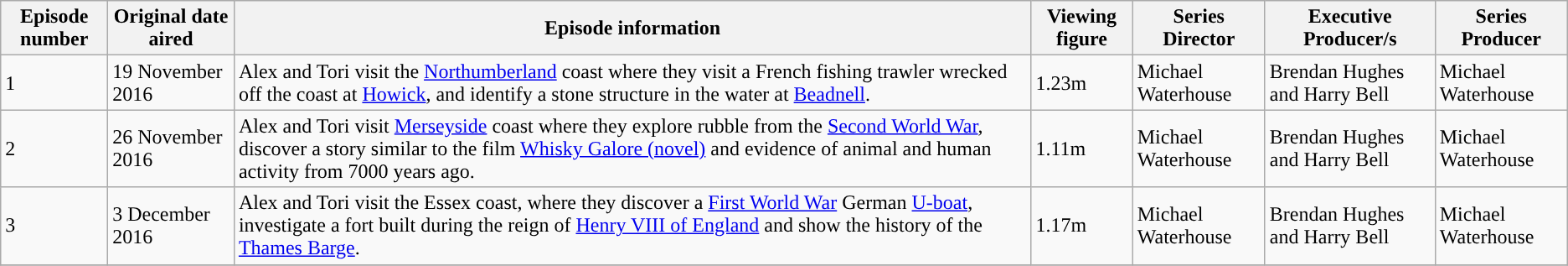<table class="wikitable sortable">
<tr>
<th>Episode number</th>
<th>Original date aired</th>
<th>Episode information</th>
<th>Viewing figure</th>
<th>Series Director</th>
<th>Executive Producer/s</th>
<th>Series Producer</th>
</tr>
<tr>
<td>1</td>
<td>19 November 2016</td>
<td>Alex and Tori visit the <a href='#'>Northumberland</a> coast where they visit a French fishing trawler wrecked off the coast at <a href='#'>Howick</a>, and identify a stone structure in the water at <a href='#'>Beadnell</a>.</td>
<td>1.23m</td>
<td>Michael Waterhouse</td>
<td>Brendan Hughes and Harry Bell</td>
<td>Michael Waterhouse</td>
</tr>
<tr>
<td>2</td>
<td>26 November 2016</td>
<td>Alex and Tori visit <a href='#'>Merseyside</a> coast where they explore rubble from the <a href='#'>Second World War</a>, discover a story similar to the film <a href='#'>Whisky Galore (novel)</a> and evidence of animal and human activity from 7000 years ago.</td>
<td>1.11m</td>
<td>Michael Waterhouse</td>
<td>Brendan Hughes and Harry Bell</td>
<td>Michael Waterhouse</td>
</tr>
<tr>
<td>3</td>
<td>3 December 2016</td>
<td>Alex and Tori visit the Essex coast, where they discover a <a href='#'>First World War</a> German <a href='#'>U-boat</a>, investigate a fort built during the reign of <a href='#'>Henry VIII of England</a> and show the history of the <a href='#'>Thames Barge</a>.</td>
<td>1.17m</td>
<td>Michael Waterhouse</td>
<td>Brendan Hughes and Harry Bell</td>
<td>Michael Waterhouse</td>
</tr>
<tr>
</tr>
</table>
